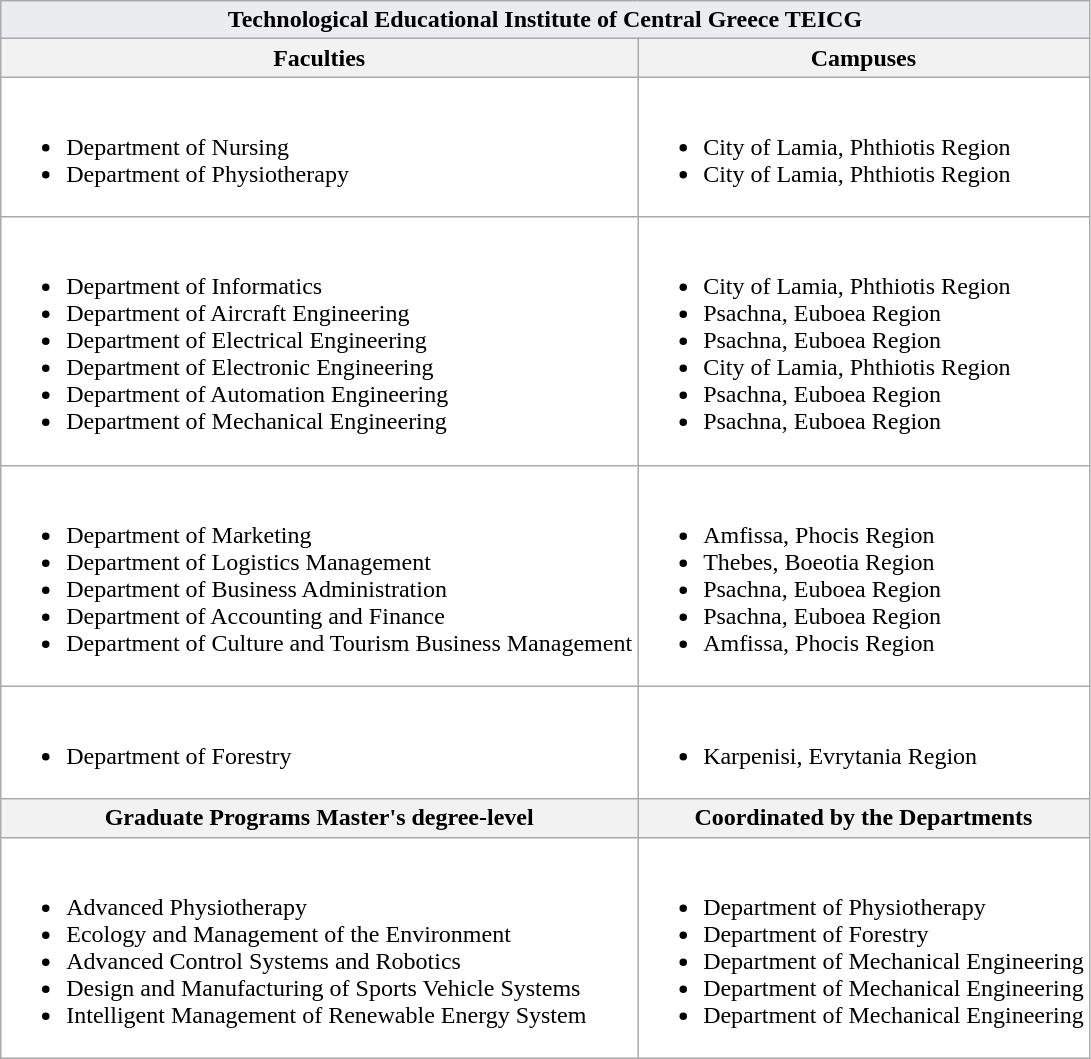<table class="wikitable"  style="background:transparent;">
<tr>
<th colspan="2" style="background:#eaecf0;" align="center">Technological Educational Institute of Central Greece TEICG</th>
</tr>
<tr>
<th>Faculties</th>
<th>Campuses</th>
</tr>
<tr>
<td><br><ul><li>Department of Nursing</li><li>Department of Physiotherapy</li></ul></td>
<td style="vertical-align: bottom;"><br><ul><li>City of Lamia, Phthiotis Region</li><li>City of Lamia, Phthiotis Region</li></ul></td>
</tr>
<tr>
<td><br><ul><li>Department of Informatics</li><li>Department of Aircraft Engineering</li><li>Department of Electrical Engineering</li><li>Department of Electronic Engineering</li><li>Department of Automation Engineering</li><li>Department of Mechanical Engineering</li></ul></td>
<td style="vertical-align: bottom;"><br><ul><li>City of Lamia, Phthiotis Region</li><li>Psachna, Euboea Region</li><li>Psachna, Euboea Region</li><li>City of Lamia, Phthiotis Region</li><li>Psachna, Euboea Region</li><li>Psachna, Euboea Region</li></ul></td>
</tr>
<tr>
<td><br><ul><li>Department of Marketing</li><li>Department of Logistics Management</li><li>Department of Business Administration</li><li>Department of Accounting and Finance</li><li>Department of Culture and Tourism Business Management</li></ul></td>
<td style="vertical-align: bottom;"><br><ul><li>Amfissa, Phocis Region</li><li>Thebes, Boeotia Region</li><li>Psachna, Euboea Region</li><li>Psachna, Euboea Region</li><li>Amfissa, Phocis Region</li></ul></td>
</tr>
<tr>
<td><br><ul><li>Department of Forestry</li></ul></td>
<td style="vertical-align: bottom;"><br><ul><li>Karpenisi, Evrytania Region</li></ul></td>
</tr>
<tr>
<th>Graduate Programs Master's degree-level</th>
<th class="unsortable">Coordinated by the Departments</th>
</tr>
<tr>
<td><br><ul><li>Advanced Physiotherapy</li><li>Ecology and Management of the Environment</li><li>Advanced Control Systems and Robotics</li><li>Design and Manufacturing of Sports Vehicle Systems</li><li>Intelligent Management of Renewable Energy System</li></ul></td>
<td><br><ul><li>Department of Physiotherapy</li><li>Department of Forestry</li><li>Department of Mechanical Engineering</li><li>Department of Mechanical Engineering</li><li>Department of Mechanical Engineering</li></ul></td>
</tr>
</table>
